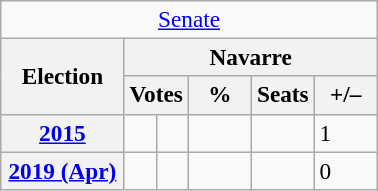<table class="wikitable" style="font-size:97%; text-align:left;">
<tr>
<td colspan="7" align="center"><a href='#'>Senate</a></td>
</tr>
<tr>
<th rowspan="2" width="75">Election</th>
<th colspan="5">Navarre</th>
</tr>
<tr>
<th colspan="2">Votes</th>
<th width="35">%</th>
<th>Seats</th>
<th width="35">+/–</th>
</tr>
<tr>
<th><a href='#'>2015</a></th>
<td></td>
<td></td>
<td></td>
<td></td>
<td>1</td>
</tr>
<tr>
<th><a href='#'>2019 (Apr)</a></th>
<td></td>
<td></td>
<td></td>
<td></td>
<td>0</td>
</tr>
</table>
